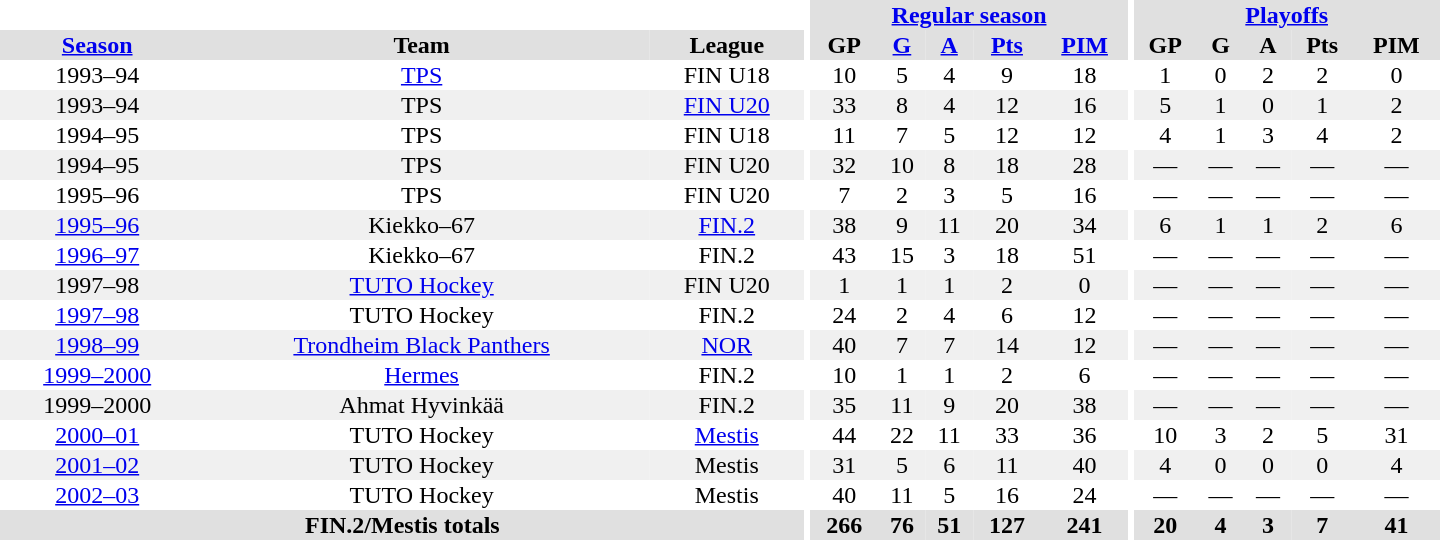<table border="0" cellpadding="1" cellspacing="0" style="text-align:center; width:60em">
<tr bgcolor="#e0e0e0">
<th colspan="3" bgcolor="#ffffff"></th>
<th rowspan="99" bgcolor="#ffffff"></th>
<th colspan="5"><a href='#'>Regular season</a></th>
<th rowspan="99" bgcolor="#ffffff"></th>
<th colspan="5"><a href='#'>Playoffs</a></th>
</tr>
<tr bgcolor="#e0e0e0">
<th><a href='#'>Season</a></th>
<th>Team</th>
<th>League</th>
<th>GP</th>
<th><a href='#'>G</a></th>
<th><a href='#'>A</a></th>
<th><a href='#'>Pts</a></th>
<th><a href='#'>PIM</a></th>
<th>GP</th>
<th>G</th>
<th>A</th>
<th>Pts</th>
<th>PIM</th>
</tr>
<tr>
<td>1993–94</td>
<td><a href='#'>TPS</a></td>
<td>FIN U18</td>
<td>10</td>
<td>5</td>
<td>4</td>
<td>9</td>
<td>18</td>
<td>1</td>
<td>0</td>
<td>2</td>
<td>2</td>
<td>0</td>
</tr>
<tr bgcolor="#f0f0f0">
<td>1993–94</td>
<td>TPS</td>
<td><a href='#'>FIN U20</a></td>
<td>33</td>
<td>8</td>
<td>4</td>
<td>12</td>
<td>16</td>
<td>5</td>
<td>1</td>
<td>0</td>
<td>1</td>
<td>2</td>
</tr>
<tr>
<td>1994–95</td>
<td>TPS</td>
<td>FIN U18</td>
<td>11</td>
<td>7</td>
<td>5</td>
<td>12</td>
<td>12</td>
<td>4</td>
<td>1</td>
<td>3</td>
<td>4</td>
<td>2</td>
</tr>
<tr bgcolor="#f0f0f0">
<td>1994–95</td>
<td>TPS</td>
<td>FIN U20</td>
<td>32</td>
<td>10</td>
<td>8</td>
<td>18</td>
<td>28</td>
<td>—</td>
<td>—</td>
<td>—</td>
<td>—</td>
<td>—</td>
</tr>
<tr>
<td>1995–96</td>
<td>TPS</td>
<td>FIN U20</td>
<td>7</td>
<td>2</td>
<td>3</td>
<td>5</td>
<td>16</td>
<td>—</td>
<td>—</td>
<td>—</td>
<td>—</td>
<td>—</td>
</tr>
<tr bgcolor="#f0f0f0">
<td><a href='#'>1995–96</a></td>
<td>Kiekko–67</td>
<td><a href='#'>FIN.2</a></td>
<td>38</td>
<td>9</td>
<td>11</td>
<td>20</td>
<td>34</td>
<td>6</td>
<td>1</td>
<td>1</td>
<td>2</td>
<td>6</td>
</tr>
<tr>
<td><a href='#'>1996–97</a></td>
<td>Kiekko–67</td>
<td>FIN.2</td>
<td>43</td>
<td>15</td>
<td>3</td>
<td>18</td>
<td>51</td>
<td>—</td>
<td>—</td>
<td>—</td>
<td>—</td>
<td>—</td>
</tr>
<tr bgcolor="#f0f0f0">
<td>1997–98</td>
<td><a href='#'>TUTO Hockey</a></td>
<td>FIN U20</td>
<td>1</td>
<td>1</td>
<td>1</td>
<td>2</td>
<td>0</td>
<td>—</td>
<td>—</td>
<td>—</td>
<td>—</td>
<td>—</td>
</tr>
<tr>
<td><a href='#'>1997–98</a></td>
<td>TUTO Hockey</td>
<td>FIN.2</td>
<td>24</td>
<td>2</td>
<td>4</td>
<td>6</td>
<td>12</td>
<td>—</td>
<td>—</td>
<td>—</td>
<td>—</td>
<td>—</td>
</tr>
<tr bgcolor="#f0f0f0">
<td><a href='#'>1998–99</a></td>
<td><a href='#'>Trondheim Black Panthers</a></td>
<td><a href='#'>NOR</a></td>
<td>40</td>
<td>7</td>
<td>7</td>
<td>14</td>
<td>12</td>
<td>—</td>
<td>—</td>
<td>—</td>
<td>—</td>
<td>—</td>
</tr>
<tr>
<td><a href='#'>1999–2000</a></td>
<td><a href='#'>Hermes</a></td>
<td>FIN.2</td>
<td>10</td>
<td>1</td>
<td>1</td>
<td>2</td>
<td>6</td>
<td>—</td>
<td>—</td>
<td>—</td>
<td>—</td>
<td>—</td>
</tr>
<tr bgcolor="#f0f0f0">
<td>1999–2000</td>
<td>Ahmat Hyvinkää</td>
<td>FIN.2</td>
<td>35</td>
<td>11</td>
<td>9</td>
<td>20</td>
<td>38</td>
<td>—</td>
<td>—</td>
<td>—</td>
<td>—</td>
<td>—</td>
</tr>
<tr>
<td><a href='#'>2000–01</a></td>
<td>TUTO Hockey</td>
<td><a href='#'>Mestis</a></td>
<td>44</td>
<td>22</td>
<td>11</td>
<td>33</td>
<td>36</td>
<td>10</td>
<td>3</td>
<td>2</td>
<td>5</td>
<td>31</td>
</tr>
<tr bgcolor="#f0f0f0">
<td><a href='#'>2001–02</a></td>
<td>TUTO Hockey</td>
<td>Mestis</td>
<td>31</td>
<td>5</td>
<td>6</td>
<td>11</td>
<td>40</td>
<td>4</td>
<td>0</td>
<td>0</td>
<td>0</td>
<td>4</td>
</tr>
<tr>
<td><a href='#'>2002–03</a></td>
<td>TUTO Hockey</td>
<td>Mestis</td>
<td>40</td>
<td>11</td>
<td>5</td>
<td>16</td>
<td>24</td>
<td>—</td>
<td>—</td>
<td>—</td>
<td>—</td>
<td>—</td>
</tr>
<tr bgcolor="#e0e0e0">
<th colspan="3">FIN.2/Mestis totals</th>
<th>266</th>
<th>76</th>
<th>51</th>
<th>127</th>
<th>241</th>
<th>20</th>
<th>4</th>
<th>3</th>
<th>7</th>
<th>41</th>
</tr>
</table>
